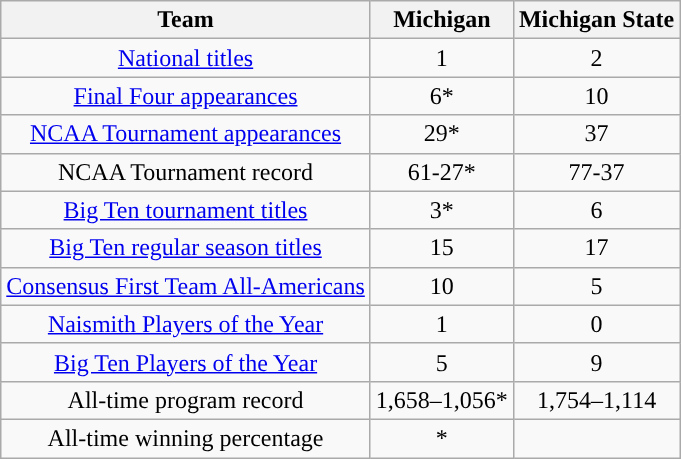<table class="wikitable" style="text-align:center;">
<tr>
<th>Team</th>
<th>Michigan</th>
<th>Michigan State</th>
</tr>
<tr>
<td><a href='#'>National titles</a></td>
<td style=>1</td>
<td>2</td>
</tr>
<tr>
<td><a href='#'>Final Four appearances</a></td>
<td>6*</td>
<td>10</td>
</tr>
<tr>
<td><a href='#'>NCAA Tournament appearances</a></td>
<td>29*</td>
<td>37</td>
</tr>
<tr>
<td>NCAA Tournament record</td>
<td>61-27*</td>
<td>77-37</td>
</tr>
<tr>
<td><a href='#'>Big Ten tournament titles</a></td>
<td>3*</td>
<td>6</td>
</tr>
<tr>
<td><a href='#'>Big Ten regular season titles</a></td>
<td>15</td>
<td>17</td>
</tr>
<tr>
<td><a href='#'>Consensus First Team All-Americans</a></td>
<td>10</td>
<td>5</td>
</tr>
<tr>
<td><a href='#'>Naismith Players of the Year</a></td>
<td>1</td>
<td>0</td>
</tr>
<tr>
<td><a href='#'>Big Ten Players of the Year</a></td>
<td>5</td>
<td>9</td>
</tr>
<tr>
<td>All-time program record</td>
<td>1,658–1,056*</td>
<td>1,754–1,114</td>
</tr>
<tr>
<td>All-time winning percentage</td>
<td>*</td>
<td></td>
</tr>
</table>
